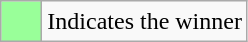<table class="wikitable">
<tr>
<td style="background:#99ff99; height:20px; width:20px"></td>
<td>Indicates the winner</td>
</tr>
</table>
